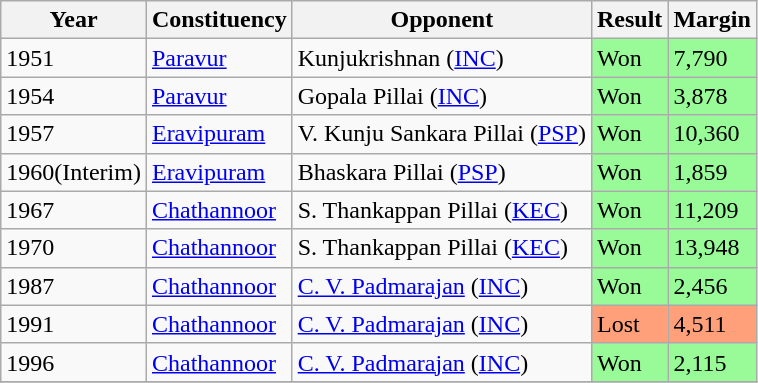<table class="wikitable sortable">
<tr>
<th>Year</th>
<th>Constituency</th>
<th>Opponent</th>
<th>Result</th>
<th>Margin</th>
</tr>
<tr>
<td>1951</td>
<td><a href='#'>Paravur</a></td>
<td>Kunjukrishnan (<a href='#'>INC</a>)</td>
<td style="background: #98FB98;">Won</td>
<td style="background: #98FB98;">7,790</td>
</tr>
<tr>
<td>1954</td>
<td><a href='#'>Paravur</a></td>
<td>Gopala Pillai (<a href='#'>INC</a>)</td>
<td style="background: #98FB98;">Won</td>
<td style="background: #98FB98;">3,878</td>
</tr>
<tr>
<td>1957</td>
<td><a href='#'>Eravipuram</a></td>
<td>V. Kunju Sankara Pillai (<a href='#'>PSP</a>)</td>
<td style="background: #98FB98;">Won</td>
<td style="background: #98FB98;">10,360</td>
</tr>
<tr>
<td>1960(Interim)</td>
<td><a href='#'>Eravipuram</a></td>
<td>Bhaskara Pillai (<a href='#'>PSP</a>)</td>
<td style="background: #98FB98;">Won</td>
<td style="background: #98FB98;">1,859</td>
</tr>
<tr>
<td>1967</td>
<td><a href='#'>Chathannoor</a></td>
<td>S. Thankappan Pillai (<a href='#'>KEC</a>)</td>
<td style="background: #98FB98;">Won</td>
<td style="background: #98FB98;">11,209</td>
</tr>
<tr>
<td>1970</td>
<td><a href='#'>Chathannoor</a></td>
<td>S. Thankappan Pillai (<a href='#'>KEC</a>)</td>
<td style="background: #98FB98;">Won</td>
<td style="background: #98FB98;">13,948</td>
</tr>
<tr>
<td>1987</td>
<td><a href='#'>Chathannoor</a></td>
<td><a href='#'>C. V. Padmarajan</a> (<a href='#'>INC</a>)</td>
<td style="background: #98FB98;">Won</td>
<td style="background: #98FB98;">2,456</td>
</tr>
<tr>
<td>1991</td>
<td><a href='#'>Chathannoor</a></td>
<td><a href='#'>C. V. Padmarajan</a> (<a href='#'>INC</a>)</td>
<td style="background: #FFA07A;">Lost</td>
<td style="background: #FFA07A;">4,511</td>
</tr>
<tr>
<td>1996</td>
<td><a href='#'>Chathannoor</a></td>
<td><a href='#'>C. V. Padmarajan</a> (<a href='#'>INC</a>)</td>
<td style="background: #98FB98;">Won</td>
<td style="background: #98FB98;">2,115</td>
</tr>
<tr>
</tr>
</table>
